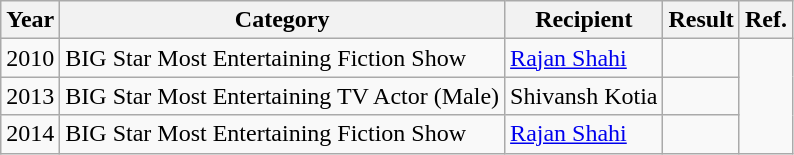<table class="wikitable sortable">
<tr>
<th>Year</th>
<th>Category</th>
<th>Recipient</th>
<th>Result</th>
<th>Ref.</th>
</tr>
<tr>
<td>2010</td>
<td>BIG Star Most Entertaining Fiction Show</td>
<td><a href='#'>Rajan Shahi</a></td>
<td></td>
<td rowspan="3"></td>
</tr>
<tr>
<td>2013</td>
<td>BIG Star Most Entertaining TV Actor (Male)</td>
<td>Shivansh Kotia</td>
<td></td>
</tr>
<tr>
<td>2014</td>
<td>BIG Star Most Entertaining Fiction Show</td>
<td><a href='#'>Rajan Shahi</a></td>
<td></td>
</tr>
</table>
